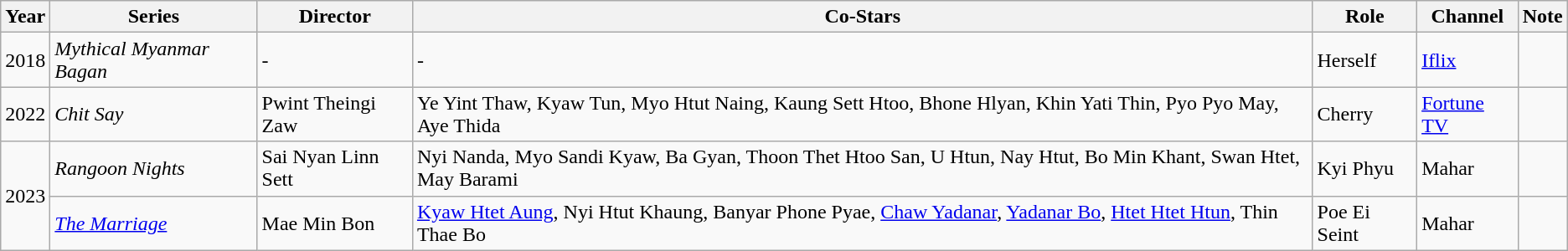<table class="wikitable sortable">
<tr>
<th>Year</th>
<th>Series</th>
<th>Director</th>
<th>Co-Stars</th>
<th>Role</th>
<th>Channel</th>
<th>Note</th>
</tr>
<tr>
<td>2018</td>
<td><em>Mythical Myanmar Bagan</em></td>
<td>-</td>
<td>-</td>
<td>Herself</td>
<td><a href='#'>Iflix</a></td>
<td></td>
</tr>
<tr>
<td>2022</td>
<td><em>Chit Say</em></td>
<td>Pwint Theingi Zaw</td>
<td>Ye Yint Thaw, Kyaw Tun, Myo Htut Naing, Kaung Sett Htoo, Bhone Hlyan, Khin Yati Thin, Pyo Pyo May, Aye Thida</td>
<td>Cherry</td>
<td><a href='#'>Fortune TV</a></td>
<td></td>
</tr>
<tr>
<td rowspan="2">2023</td>
<td><em>Rangoon Nights</em></td>
<td>Sai Nyan Linn Sett</td>
<td>Nyi Nanda, Myo Sandi Kyaw, Ba Gyan, Thoon Thet Htoo San, U Htun, Nay Htut, Bo Min Khant, Swan Htet, May Barami</td>
<td>Kyi Phyu</td>
<td>Mahar</td>
<td></td>
</tr>
<tr>
<td><em><a href='#'>The Marriage</a></em></td>
<td>Mae Min Bon</td>
<td><a href='#'>Kyaw Htet Aung</a>, Nyi Htut Khaung, Banyar Phone Pyae, <a href='#'>Chaw Yadanar</a>, <a href='#'>Yadanar Bo</a>, <a href='#'>Htet Htet Htun</a>, Thin Thae Bo</td>
<td>Poe Ei Seint</td>
<td>Mahar</td>
<td></td>
</tr>
</table>
